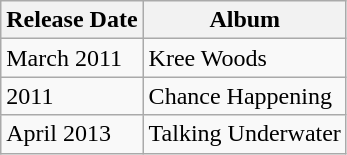<table class="wikitable">
<tr>
<th>Release Date</th>
<th>Album</th>
</tr>
<tr>
<td>March 2011</td>
<td>Kree Woods</td>
</tr>
<tr>
<td>2011</td>
<td>Chance Happening</td>
</tr>
<tr>
<td>April 2013</td>
<td>Talking Underwater</td>
</tr>
</table>
